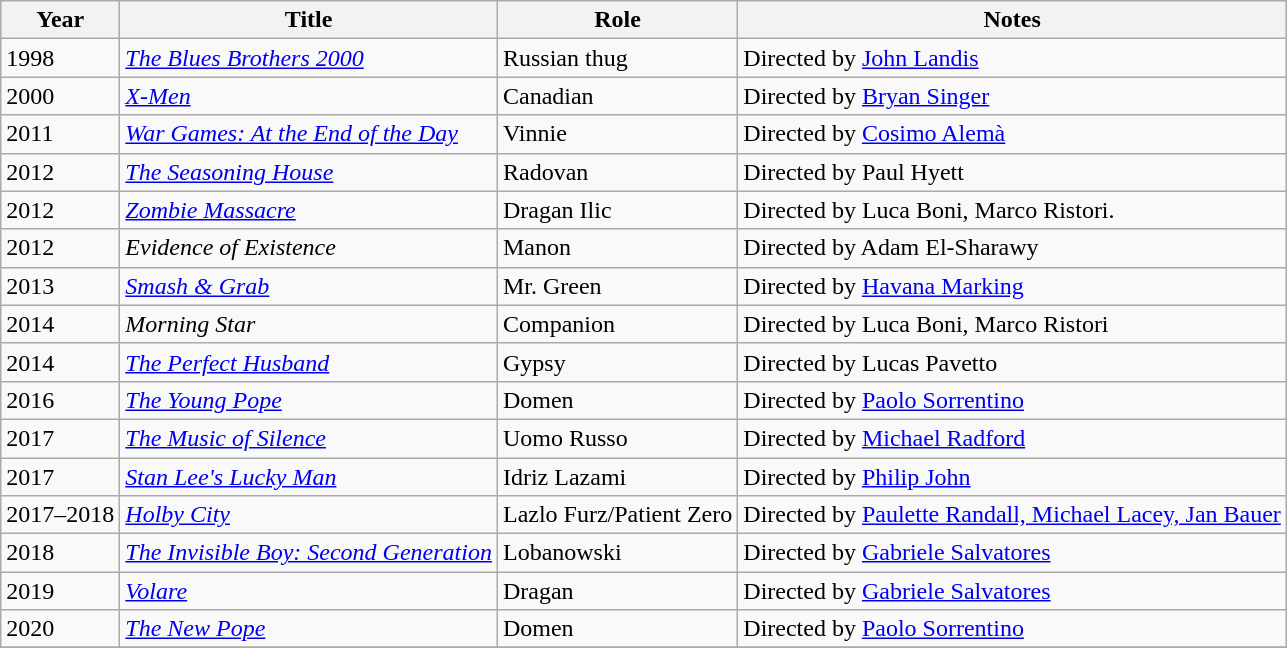<table class="wikitable">
<tr>
<th>Year</th>
<th>Title</th>
<th>Role</th>
<th>Notes</th>
</tr>
<tr>
<td>1998</td>
<td><em><a href='#'>The Blues Brothers 2000</a></em></td>
<td>Russian thug</td>
<td>Directed by <a href='#'>John Landis</a></td>
</tr>
<tr>
<td>2000</td>
<td><em><a href='#'>X-Men</a></em></td>
<td>Canadian</td>
<td>Directed by <a href='#'>Bryan Singer</a></td>
</tr>
<tr>
<td>2011</td>
<td><em><a href='#'>War Games: At the End of the Day</a></em></td>
<td>Vinnie</td>
<td>Directed by <a href='#'>Cosimo Alemà</a></td>
</tr>
<tr>
<td>2012</td>
<td><em><a href='#'>The Seasoning House</a></em></td>
<td>Radovan</td>
<td>Directed by Paul Hyett</td>
</tr>
<tr>
<td>2012</td>
<td><em><a href='#'>Zombie Massacre</a></em></td>
<td>Dragan Ilic</td>
<td>Directed by Luca Boni, Marco Ristori.</td>
</tr>
<tr>
<td>2012</td>
<td><em>Evidence of Existence</em></td>
<td>Manon</td>
<td>Directed by Adam El-Sharawy</td>
</tr>
<tr>
<td>2013</td>
<td><em><a href='#'>Smash & Grab</a></em></td>
<td>Mr. Green</td>
<td>Directed by <a href='#'>Havana Marking</a></td>
</tr>
<tr>
<td>2014</td>
<td><em>Morning Star</em></td>
<td>Companion</td>
<td>Directed by Luca Boni, Marco Ristori</td>
</tr>
<tr>
<td>2014</td>
<td><em><a href='#'>The Perfect Husband</a></em></td>
<td>Gypsy</td>
<td>Directed by Lucas Pavetto</td>
</tr>
<tr>
<td>2016</td>
<td><em><a href='#'>The Young Pope</a></em></td>
<td>Domen</td>
<td>Directed by <a href='#'>Paolo Sorrentino</a></td>
</tr>
<tr>
<td>2017</td>
<td><em><a href='#'>The Music of Silence</a></em></td>
<td>Uomo Russo</td>
<td>Directed by <a href='#'>Michael Radford</a></td>
</tr>
<tr>
<td>2017</td>
<td><em><a href='#'>Stan Lee's Lucky Man</a></em></td>
<td>Idriz Lazami</td>
<td>Directed by <a href='#'>Philip John</a></td>
</tr>
<tr>
<td>2017–2018</td>
<td><em><a href='#'>Holby City</a></em></td>
<td>Lazlo Furz/Patient Zero</td>
<td>Directed by <a href='#'>Paulette Randall, Michael Lacey, Jan Bauer</a></td>
</tr>
<tr>
<td>2018</td>
<td><em><a href='#'>The Invisible Boy: Second Generation</a></em></td>
<td>Lobanowski</td>
<td>Directed by <a href='#'>Gabriele Salvatores</a></td>
</tr>
<tr>
<td>2019</td>
<td><em><a href='#'>Volare</a></em></td>
<td>Dragan</td>
<td>Directed by <a href='#'>Gabriele Salvatores</a></td>
</tr>
<tr>
<td>2020</td>
<td><em><a href='#'>The New Pope</a></em></td>
<td>Domen</td>
<td>Directed by <a href='#'>Paolo Sorrentino</a></td>
</tr>
<tr>
</tr>
</table>
